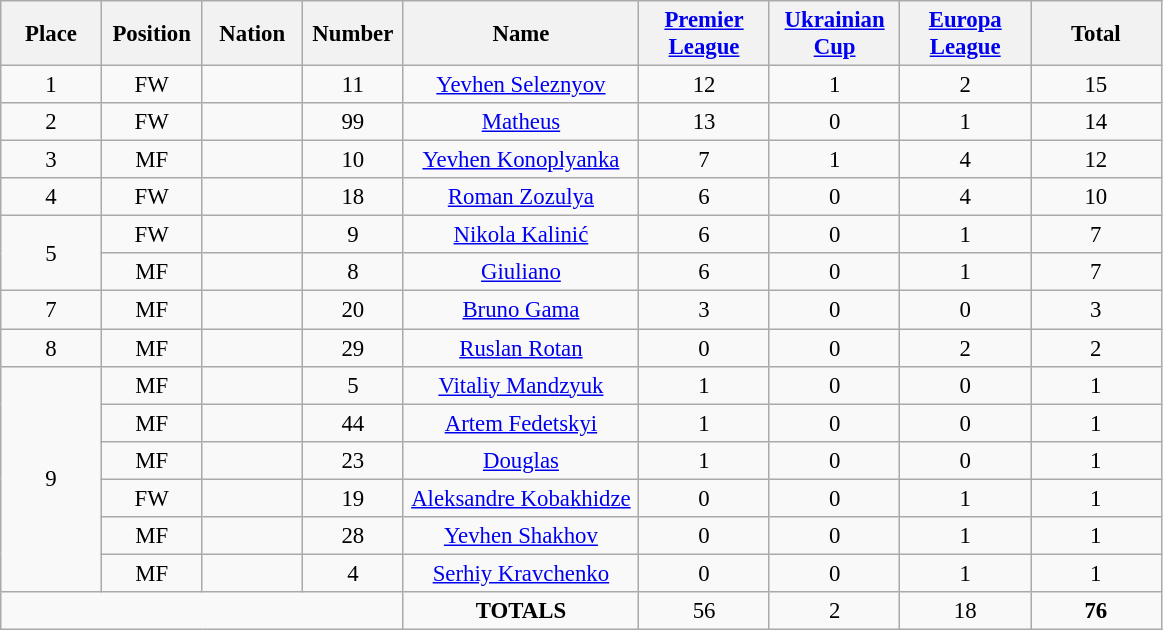<table class="wikitable" style="font-size: 95%; text-align: center;">
<tr>
<th width=60>Place</th>
<th width=60>Position</th>
<th width=60>Nation</th>
<th width=60>Number</th>
<th width=150>Name</th>
<th width=80><a href='#'>Premier League</a></th>
<th width=80><a href='#'>Ukrainian Cup</a></th>
<th width=80><a href='#'>Europa League</a></th>
<th width=80><strong>Total</strong></th>
</tr>
<tr>
<td>1</td>
<td>FW</td>
<td></td>
<td>11</td>
<td><a href='#'>Yevhen Seleznyov</a></td>
<td>12</td>
<td>1</td>
<td>2</td>
<td>15</td>
</tr>
<tr>
<td>2</td>
<td>FW</td>
<td></td>
<td>99</td>
<td><a href='#'>Matheus</a></td>
<td>13</td>
<td>0</td>
<td>1</td>
<td>14</td>
</tr>
<tr>
<td>3</td>
<td>MF</td>
<td></td>
<td>10</td>
<td><a href='#'>Yevhen Konoplyanka</a></td>
<td>7</td>
<td>1</td>
<td>4</td>
<td>12</td>
</tr>
<tr>
<td>4</td>
<td>FW</td>
<td></td>
<td>18</td>
<td><a href='#'>Roman Zozulya</a></td>
<td>6</td>
<td>0</td>
<td>4</td>
<td>10</td>
</tr>
<tr>
<td rowspan=2>5</td>
<td>FW</td>
<td></td>
<td>9</td>
<td><a href='#'>Nikola Kalinić</a></td>
<td>6</td>
<td>0</td>
<td>1</td>
<td>7</td>
</tr>
<tr>
<td>MF</td>
<td></td>
<td>8</td>
<td><a href='#'>Giuliano</a></td>
<td>6</td>
<td>0</td>
<td>1</td>
<td>7</td>
</tr>
<tr>
<td>7</td>
<td>MF</td>
<td></td>
<td>20</td>
<td><a href='#'>Bruno Gama</a></td>
<td>3</td>
<td>0</td>
<td>0</td>
<td>3</td>
</tr>
<tr>
<td>8</td>
<td>MF</td>
<td></td>
<td>29</td>
<td><a href='#'>Ruslan Rotan</a></td>
<td>0</td>
<td>0</td>
<td>2</td>
<td>2</td>
</tr>
<tr>
<td rowspan=6>9</td>
<td>MF</td>
<td></td>
<td>5</td>
<td><a href='#'>Vitaliy Mandzyuk</a></td>
<td>1</td>
<td>0</td>
<td>0</td>
<td>1</td>
</tr>
<tr>
<td>MF</td>
<td></td>
<td>44</td>
<td><a href='#'>Artem Fedetskyi</a></td>
<td>1</td>
<td>0</td>
<td>0</td>
<td>1</td>
</tr>
<tr>
<td>MF</td>
<td></td>
<td>23</td>
<td><a href='#'>Douglas</a></td>
<td>1</td>
<td>0</td>
<td>0</td>
<td>1</td>
</tr>
<tr>
<td>FW</td>
<td></td>
<td>19</td>
<td><a href='#'>Aleksandre Kobakhidze</a></td>
<td>0</td>
<td>0</td>
<td>1</td>
<td>1</td>
</tr>
<tr>
<td>MF</td>
<td></td>
<td>28</td>
<td><a href='#'>Yevhen Shakhov</a></td>
<td>0</td>
<td>0</td>
<td>1</td>
<td>1</td>
</tr>
<tr>
<td>MF</td>
<td></td>
<td>4</td>
<td><a href='#'>Serhiy Kravchenko</a></td>
<td>0</td>
<td>0</td>
<td>1</td>
<td>1</td>
</tr>
<tr>
<td colspan=4></td>
<td><strong>TOTALS</strong></td>
<td>56</td>
<td>2</td>
<td>18</td>
<td><strong>76</strong></td>
</tr>
</table>
